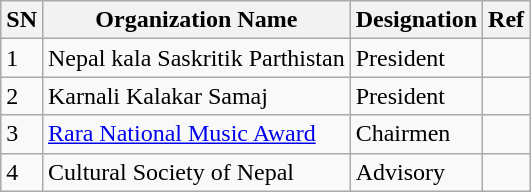<table class="wikitable sortable">
<tr>
<th>SN</th>
<th>Organization Name</th>
<th>Designation</th>
<th>Ref</th>
</tr>
<tr>
<td>1</td>
<td>Nepal kala Saskritik Parthistan</td>
<td>President</td>
<td></td>
</tr>
<tr>
<td>2</td>
<td>Karnali Kalakar Samaj</td>
<td>President</td>
<td></td>
</tr>
<tr>
<td>3</td>
<td><a href='#'>Rara National Music Award</a></td>
<td>Chairmen</td>
<td></td>
</tr>
<tr>
<td>4</td>
<td>Cultural Society of Nepal</td>
<td>Advisory</td>
<td></td>
</tr>
</table>
